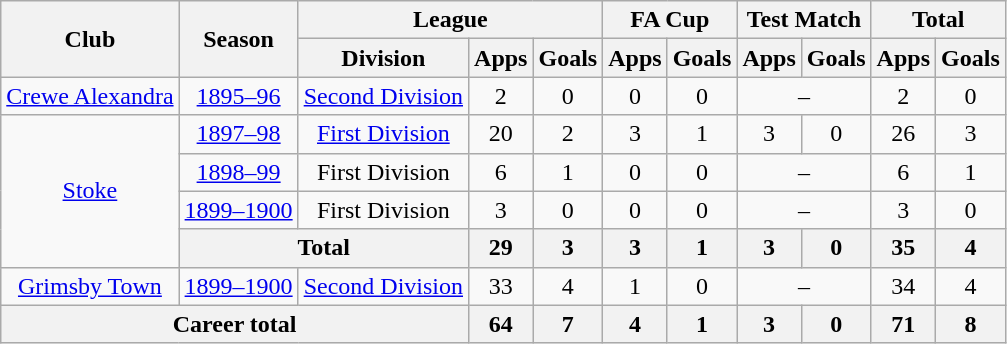<table class="wikitable" style="text-align: center;">
<tr>
<th rowspan="2">Club</th>
<th rowspan="2">Season</th>
<th colspan="3">League</th>
<th colspan="2">FA Cup</th>
<th colspan="2">Test Match</th>
<th colspan="2">Total</th>
</tr>
<tr>
<th>Division</th>
<th>Apps</th>
<th>Goals</th>
<th>Apps</th>
<th>Goals</th>
<th>Apps</th>
<th>Goals</th>
<th>Apps</th>
<th>Goals</th>
</tr>
<tr>
<td><a href='#'>Crewe Alexandra</a></td>
<td><a href='#'>1895–96</a></td>
<td><a href='#'>Second Division</a></td>
<td>2</td>
<td>0</td>
<td>0</td>
<td>0</td>
<td colspan="2">–</td>
<td>2</td>
<td>0</td>
</tr>
<tr>
<td rowspan="4"><a href='#'>Stoke</a></td>
<td><a href='#'>1897–98</a></td>
<td><a href='#'>First Division</a></td>
<td>20</td>
<td>2</td>
<td>3</td>
<td>1</td>
<td>3</td>
<td>0</td>
<td>26</td>
<td>3</td>
</tr>
<tr>
<td><a href='#'>1898–99</a></td>
<td>First Division</td>
<td>6</td>
<td>1</td>
<td>0</td>
<td>0</td>
<td colspan="2">–</td>
<td>6</td>
<td>1</td>
</tr>
<tr>
<td><a href='#'>1899–1900</a></td>
<td>First Division</td>
<td>3</td>
<td>0</td>
<td>0</td>
<td>0</td>
<td colspan="2">–</td>
<td>3</td>
<td>0</td>
</tr>
<tr>
<th colspan="2">Total</th>
<th>29</th>
<th>3</th>
<th>3</th>
<th>1</th>
<th>3</th>
<th>0</th>
<th>35</th>
<th>4</th>
</tr>
<tr>
<td><a href='#'>Grimsby Town</a></td>
<td><a href='#'>1899–1900</a></td>
<td><a href='#'>Second Division</a></td>
<td>33</td>
<td>4</td>
<td>1</td>
<td>0</td>
<td colspan="2">–</td>
<td>34</td>
<td>4</td>
</tr>
<tr>
<th colspan="3">Career total</th>
<th>64</th>
<th>7</th>
<th>4</th>
<th>1</th>
<th>3</th>
<th>0</th>
<th>71</th>
<th>8</th>
</tr>
</table>
